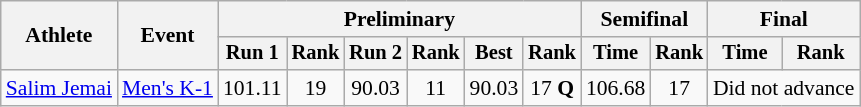<table class="wikitable" style="font-size:90%">
<tr>
<th rowspan=2>Athlete</th>
<th rowspan=2>Event</th>
<th colspan=6>Preliminary</th>
<th colspan=2>Semifinal</th>
<th colspan=2>Final</th>
</tr>
<tr style="font-size:95%">
<th>Run 1</th>
<th>Rank</th>
<th>Run 2</th>
<th>Rank</th>
<th>Best</th>
<th>Rank</th>
<th>Time</th>
<th>Rank</th>
<th>Time</th>
<th>Rank</th>
</tr>
<tr align=center>
<td align=left><a href='#'>Salim Jemai</a></td>
<td align=left><a href='#'>Men's K-1</a></td>
<td>101.11</td>
<td>19</td>
<td>90.03</td>
<td>11</td>
<td>90.03</td>
<td>17 <strong>Q</strong></td>
<td>106.68</td>
<td>17</td>
<td colspan=2>Did not advance</td>
</tr>
</table>
